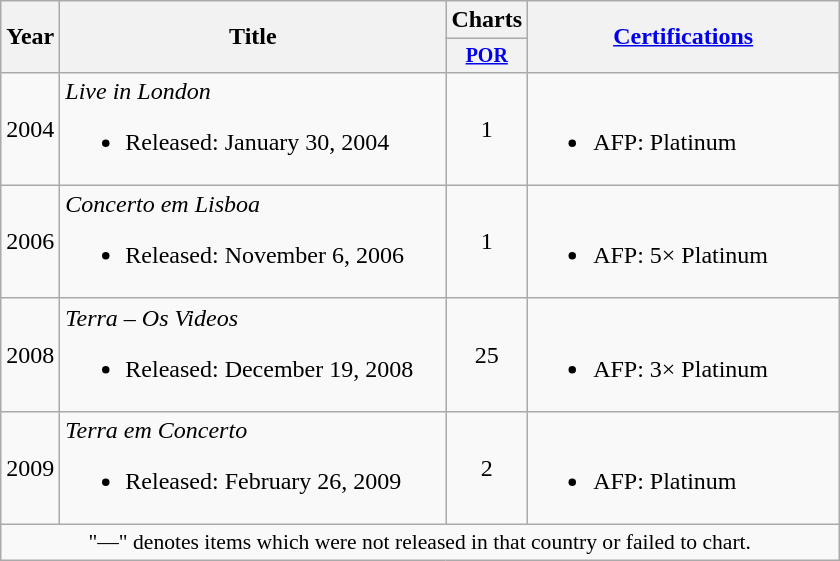<table class="wikitable">
<tr>
<th rowspan="2">Year</th>
<th width="250" rowspan="2">Title</th>
<th>Charts</th>
<th width="200" rowspan="2"><a href='#'>Certifications</a></th>
</tr>
<tr style="font-size:smaller;">
<th width="30"><a href='#'>POR</a></th>
</tr>
<tr>
<td>2004</td>
<td><em>Live in London</em><br><ul><li>Released: January 30, 2004</li></ul></td>
<td align="center">1<br></td>
<td><br><ul><li>AFP: Platinum</li></ul></td>
</tr>
<tr>
<td>2006</td>
<td><em>Concerto em Lisboa</em><br><ul><li>Released: November 6, 2006</li></ul></td>
<td align="center">1<br></td>
<td><br><ul><li>AFP: 5× Platinum</li></ul></td>
</tr>
<tr>
<td>2008</td>
<td><em>Terra – Os Videos</em><br><ul><li>Released: December 19, 2008</li></ul></td>
<td align="center">25<br></td>
<td><br><ul><li>AFP: 3× Platinum</li></ul></td>
</tr>
<tr>
<td>2009</td>
<td><em>Terra em Concerto</em><br><ul><li>Released: February 26, 2009</li></ul></td>
<td align="center">2<br></td>
<td><br><ul><li>AFP: Platinum</li></ul></td>
</tr>
<tr>
<td colspan="4" align="center" style="font-size:90%;">"—" denotes items which were not released in that country or failed to chart.</td>
</tr>
</table>
